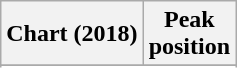<table class="wikitable sortable plainrowheaders" style="text-align:center">
<tr>
<th>Chart (2018)</th>
<th>Peak<br>position</th>
</tr>
<tr>
</tr>
<tr>
</tr>
</table>
